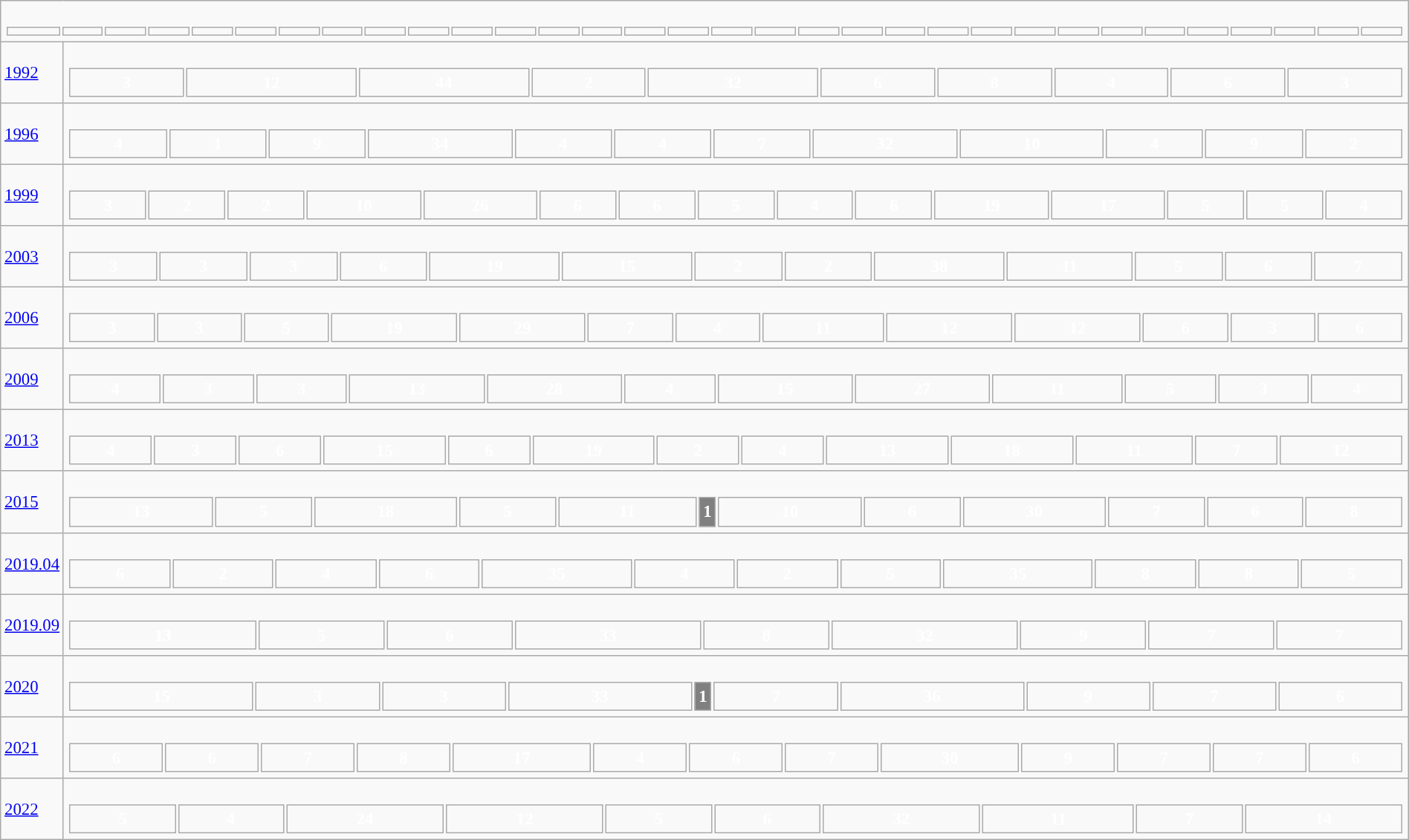<table class="wikitable" width="100%" style="border:solid #000000 1px;font-size:95%;">
<tr>
<td colspan="2"><br><table width="100%" style="font-size:90%;">
<tr>
<td width="40"></td>
<td></td>
<td></td>
<td></td>
<td></td>
<td></td>
<td></td>
<td></td>
<td></td>
<td></td>
<td></td>
<td></td>
<td></td>
<td></td>
<td></td>
<td></td>
<td></td>
<td></td>
<td></td>
<td></td>
<td></td>
<td></td>
<td></td>
<td></td>
<td></td>
<td></td>
<td></td>
<td></td>
<td></td>
<td></td>
<td></td>
<td></td>
</tr>
</table>
</td>
</tr>
<tr>
<td width="40"><a href='#'>1992</a></td>
<td><br><table style="width:100%; text-align:center; font-weight:bold; color:white;">
<tr>
<td style="background-color: ">3</td>
<td style="background-color: ">12</td>
<td style="background-color: ">44</td>
<td style="background-color: ">2</td>
<td style="background-color: ">32</td>
<td style="background-color: ">6</td>
<td style="background-color: ">8</td>
<td style="background-color: ">4</td>
<td style="background-color: ">6</td>
<td style="background-color: ">3</td>
</tr>
</table>
</td>
</tr>
<tr>
<td><a href='#'>1996</a></td>
<td><br><table style="width:100%; text-align:center; font-weight:bold; color:white;">
<tr>
<td style="background-color: ">4</td>
<td style="background-color: ">1</td>
<td style="background-color: ">9</td>
<td style="background-color: ">34</td>
<td style="background-color: ">4</td>
<td style="background-color: ">4</td>
<td style="background-color: ">7</td>
<td style="background-color: ">32</td>
<td style="background-color: ">10</td>
<td style="background-color: ">4</td>
<td style="background-color: ">9</td>
<td style="background-color: ">2</td>
</tr>
</table>
</td>
</tr>
<tr>
<td><a href='#'>1999</a></td>
<td><br><table style="width:100%; text-align:center; font-weight:bold; color:white;">
<tr>
<td style="background-color: ">3</td>
<td style="background-color: ">2</td>
<td style="background-color: ">2</td>
<td style="background-color: ">10</td>
<td style="background-color: ">26</td>
<td style="background-color: ">6</td>
<td style="background-color: ">6</td>
<td style="background-color: ">5</td>
<td style="background-color: ">4</td>
<td style="background-color: ">6</td>
<td style="background-color: ">19</td>
<td style="background-color: ">17</td>
<td style="background-color: ">5</td>
<td style="background-color: ">5</td>
<td style="background-color: ">4</td>
</tr>
</table>
</td>
</tr>
<tr>
<td><a href='#'>2003</a></td>
<td><br><table style="width:100%; text-align:center; font-weight:bold; color:white;">
<tr>
<td style="background-color: ">3</td>
<td style="background-color: ">3</td>
<td style="background-color: ">3</td>
<td style="background-color: ">6</td>
<td style="background-color: ">19</td>
<td style="background-color: ">15</td>
<td style="background-color: ">2</td>
<td style="background-color: ">2</td>
<td style="background-color: ">38</td>
<td style="background-color: ">11</td>
<td style="background-color: ">5</td>
<td style="background-color: ">6</td>
<td style="background-color: ">7</td>
</tr>
</table>
</td>
</tr>
<tr>
<td><a href='#'>2006</a></td>
<td><br><table style="width:100%; text-align:center; font-weight:bold; color:white;">
<tr>
<td style="background-color: ">3</td>
<td style="background-color: ">3</td>
<td style="background-color: ">5</td>
<td style="background-color: ">19</td>
<td style="background-color: ">29</td>
<td style="background-color: ">7</td>
<td style="background-color: ">4</td>
<td style="background-color: ">11</td>
<td style="background-color: ">12</td>
<td style="background-color: ">12</td>
<td style="background-color: ">6</td>
<td style="background-color: ">3</td>
<td style="background-color: ">6</td>
</tr>
</table>
</td>
</tr>
<tr>
<td><a href='#'>2009</a></td>
<td><br><table style="width:100%; text-align:center; font-weight:bold; color:white;">
<tr>
<td style="background-color: ">4</td>
<td style="background-color: ">3</td>
<td style="background-color: ">3</td>
<td style="background-color: ">13</td>
<td style="background-color: ">28</td>
<td style="background-color: ">4</td>
<td style="background-color: ">15</td>
<td style="background-color: ">27</td>
<td style="background-color: ">11</td>
<td style="background-color: ">5</td>
<td style="background-color: ">3</td>
<td style="background-color: ">4</td>
</tr>
</table>
</td>
</tr>
<tr>
<td><a href='#'>2013</a></td>
<td><br><table style="width:100%; text-align:center; font-weight:bold; color:white;">
<tr>
<td style="background-color: ">4</td>
<td style="background-color: ">3</td>
<td style="background-color: ">6</td>
<td style="background-color: ">15</td>
<td style="background-color: ">6</td>
<td style="background-color: ">19</td>
<td style="background-color: ">2</td>
<td style="background-color: ">4</td>
<td style="background-color: ">13</td>
<td style="background-color: ">18</td>
<td style="background-color: ">11</td>
<td style="background-color: ">7</td>
<td style="background-color: ">12</td>
</tr>
</table>
</td>
</tr>
<tr>
<td><a href='#'>2015</a></td>
<td><br><table style="width:100%; text-align:center; font-weight:bold; color:white;">
<tr>
<td style="background-color: ">13</td>
<td style="background-color: ">5</td>
<td style="background-color: ">18</td>
<td style="background-color: ">5</td>
<td style="background-color: ">11</td>
<td style="background-color: #808080; width: 0.83%">1</td>
<td style="background-color: ">10</td>
<td style="background-color: ">6</td>
<td style="background-color: ">30</td>
<td style="background-color: ">7</td>
<td style="background-color: ">6</td>
<td style="background-color: ">8</td>
</tr>
</table>
</td>
</tr>
<tr>
<td><a href='#'>2019.04</a></td>
<td><br><table style="width:100%; text-align:center; font-weight:bold; color:white;">
<tr>
<td style="background-color: ">6</td>
<td style="background-color: ">2</td>
<td style="background-color: ">4</td>
<td style="background-color: ">6</td>
<td style="background-color: ">35</td>
<td style="background-color: ">4</td>
<td style="background-color: ">2</td>
<td style="background-color: ">5</td>
<td style="background-color: ">35</td>
<td style="background-color: ">8</td>
<td style="background-color: ">8</td>
<td style="background-color: ">5</td>
</tr>
</table>
</td>
</tr>
<tr>
<td><a href='#'>2019.09</a></td>
<td><br><table style="width:100%; text-align:center; font-weight:bold; color:white;">
<tr>
<td style="background-color: ">13</td>
<td style="background-color: ">5</td>
<td style="background-color: ">6</td>
<td style="background-color: ">33</td>
<td style="background-color: ">8</td>
<td style="background-color: ">32</td>
<td style="background-color: ">9</td>
<td style="background-color: ">7</td>
<td style="background-color: ">7</td>
</tr>
</table>
</td>
</tr>
<tr>
<td><a href='#'>2020</a></td>
<td><br><table style="width:100%; text-align:center; font-weight:bold; color:white;">
<tr>
<td style="background-color: ">15</td>
<td style="background-color: ">3</td>
<td style="background-color: ">3</td>
<td style="background-color: ">33</td>
<td style="background-color: #808080; width: 0.83%">1</td>
<td style="background-color: ">7</td>
<td style="background-color: ">36</td>
<td style="background-color: ">9</td>
<td style="background-color: ">7</td>
<td style="background-color: ">6</td>
</tr>
</table>
</td>
</tr>
<tr>
<td><a href='#'>2021</a></td>
<td><br><table style="width:100%; text-align:center; font-weight:bold; color:white;">
<tr>
<td style="background-color: ">6</td>
<td style="background-color: ">6</td>
<td style="background-color: ">7</td>
<td style="background-color: ">8</td>
<td style="background-color: ">17</td>
<td style="background-color: ">4</td>
<td style="background-color: ">6</td>
<td style="background-color: ">7</td>
<td style="background-color: ">30</td>
<td style="background-color: ">9</td>
<td style="background-color: ">7</td>
<td style="background-color: ">7</td>
<td style="background-color: ">6</td>
</tr>
</table>
</td>
</tr>
<tr>
<td><a href='#'>2022</a></td>
<td><br><table style="width:100%; text-align:center; font-weight:bold; color:white;">
<tr>
<td style="background-color: ">5</td>
<td style="background-color: ">4</td>
<td style="background-color: ">24</td>
<td style="background-color: ">12</td>
<td style="background-color: ">5</td>
<td style="background-color: ">6</td>
<td style="background-color: ">32</td>
<td style="background-color: ">11</td>
<td style="background-color: ">7</td>
<td style="background-color: ">14</td>
</tr>
</table>
</td>
</tr>
</table>
